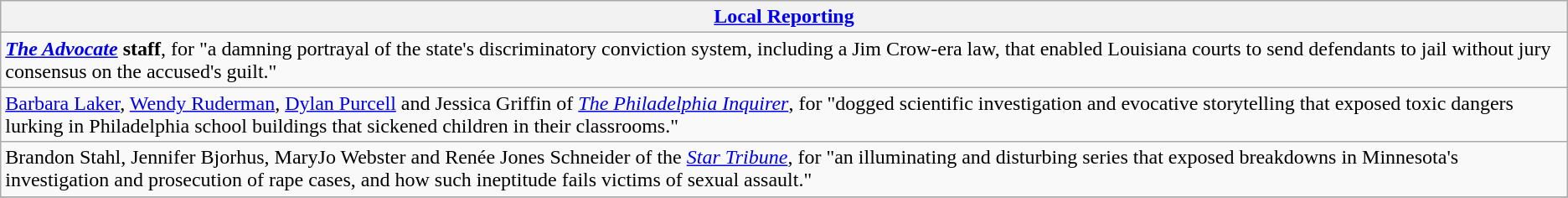<table class="wikitable" style="float:left; float:none;">
<tr>
<th><a href='#'>Local Reporting</a></th>
</tr>
<tr>
<td><strong><em><a href='#'>The Advocate</a></em></strong> <strong>staff</strong>, for "a damning portrayal of the state's discriminatory conviction system, including a Jim Crow-era law, that enabled Louisiana courts to send defendants to jail without jury consensus on the accused's guilt."</td>
</tr>
<tr>
<td><a href='#'>Barbara Laker</a>, <a href='#'>Wendy Ruderman</a>, <a href='#'>Dylan Purcell</a> and Jessica Griffin of <em><a href='#'>The Philadelphia Inquirer</a></em>, for "dogged scientific investigation and evocative storytelling that exposed toxic dangers lurking in Philadelphia school buildings that sickened children in their classrooms."</td>
</tr>
<tr>
<td>Brandon Stahl, Jennifer Bjorhus, MaryJo Webster and Renée Jones Schneider of the <em><a href='#'>Star Tribune</a></em>, for "an illuminating and disturbing series that exposed breakdowns in Minnesota's investigation and prosecution of rape cases, and how such ineptitude fails victims of sexual assault."</td>
</tr>
<tr>
</tr>
</table>
